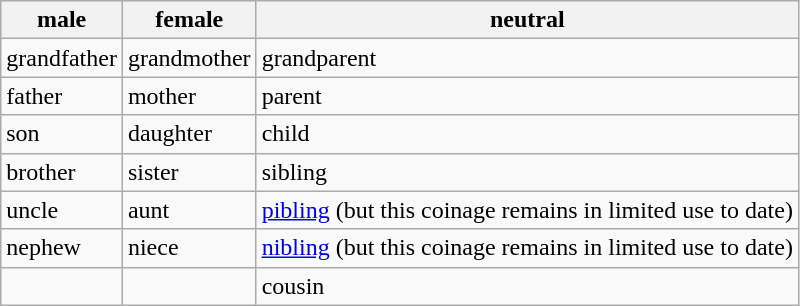<table class="wikitable">
<tr>
<th>male</th>
<th>female</th>
<th>neutral</th>
</tr>
<tr>
<td>grandfather</td>
<td>grandmother</td>
<td>grandparent</td>
</tr>
<tr>
<td>father</td>
<td>mother</td>
<td>parent</td>
</tr>
<tr>
<td>son</td>
<td>daughter</td>
<td>child</td>
</tr>
<tr>
<td>brother</td>
<td>sister</td>
<td>sibling</td>
</tr>
<tr>
<td>uncle</td>
<td>aunt</td>
<td><a href='#'>pibling</a> (but this coinage remains in limited use to date)</td>
</tr>
<tr>
<td>nephew</td>
<td>niece</td>
<td><a href='#'>nibling</a> (but this coinage remains in limited use to date)</td>
</tr>
<tr>
<td></td>
<td></td>
<td>cousin</td>
</tr>
</table>
